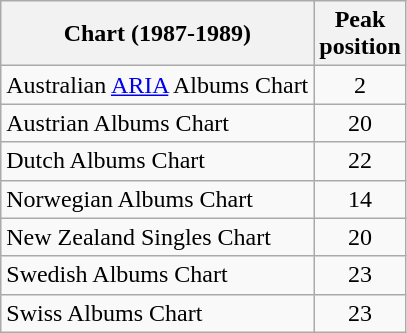<table class="wikitable sortable">
<tr>
<th>Chart (1987-1989)</th>
<th>Peak<br>position</th>
</tr>
<tr>
<td>Australian <a href='#'>ARIA</a> Albums Chart</td>
<td align="center">2</td>
</tr>
<tr>
<td>Austrian Albums Chart</td>
<td align="center">20</td>
</tr>
<tr>
<td>Dutch Albums Chart</td>
<td align="center">22</td>
</tr>
<tr>
<td>Norwegian Albums Chart</td>
<td align="center">14</td>
</tr>
<tr>
<td>New Zealand Singles Chart</td>
<td align="center">20</td>
</tr>
<tr>
<td>Swedish Albums Chart</td>
<td align="center">23</td>
</tr>
<tr>
<td>Swiss Albums Chart</td>
<td align="center">23</td>
</tr>
</table>
